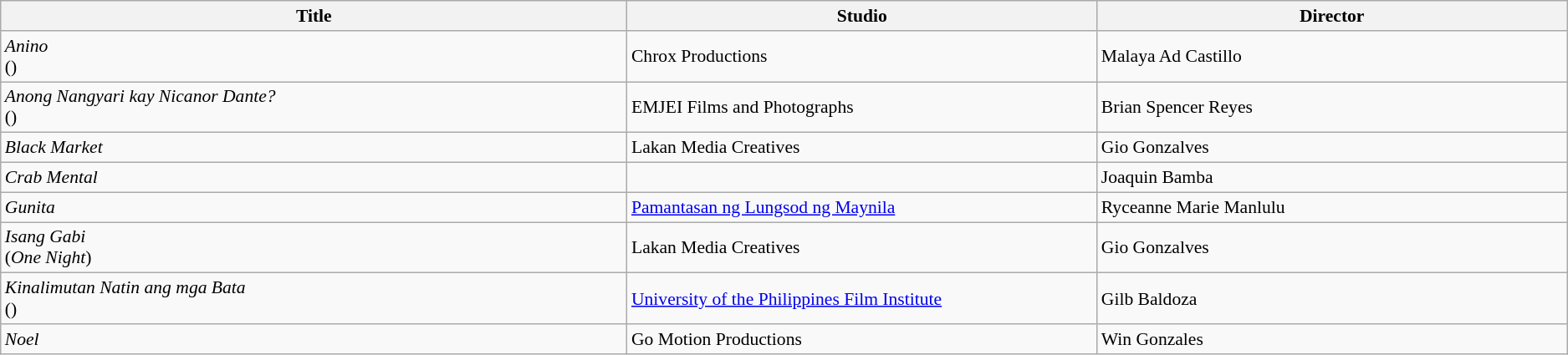<table class="wikitable" style="font-size: 90%;">
<tr>
<th width=20%>Title</th>
<th width=15%>Studio</th>
<th width=15%>Director</th>
</tr>
<tr>
<td><em>Anino</em><br>()</td>
<td>Chrox Productions</td>
<td>Malaya Ad Castillo</td>
</tr>
<tr>
<td><em>Anong Nangyari kay Nicanor Dante?</em><br>()</td>
<td>EMJEI Films and Photographs</td>
<td>Brian Spencer Reyes</td>
</tr>
<tr>
<td><em>Black Market</em></td>
<td>Lakan Media Creatives</td>
<td>Gio Gonzalves</td>
</tr>
<tr>
<td><em>Crab Mental</em></td>
<td></td>
<td>Joaquin Bamba</td>
</tr>
<tr>
<td><em>Gunita</em></td>
<td><a href='#'>Pamantasan ng Lungsod ng Maynila</a></td>
<td>Ryceanne Marie Manlulu</td>
</tr>
<tr>
<td><em>Isang Gabi</em><br>(<em>One Night</em>)</td>
<td>Lakan Media Creatives</td>
<td>Gio Gonzalves</td>
</tr>
<tr>
<td><em>Kinalimutan Natin ang mga Bata</em><br>()</td>
<td><a href='#'>University of the Philippines Film Institute</a></td>
<td>Gilb Baldoza</td>
</tr>
<tr>
<td><em>Noel</em></td>
<td>Go Motion Productions</td>
<td>Win Gonzales</td>
</tr>
</table>
